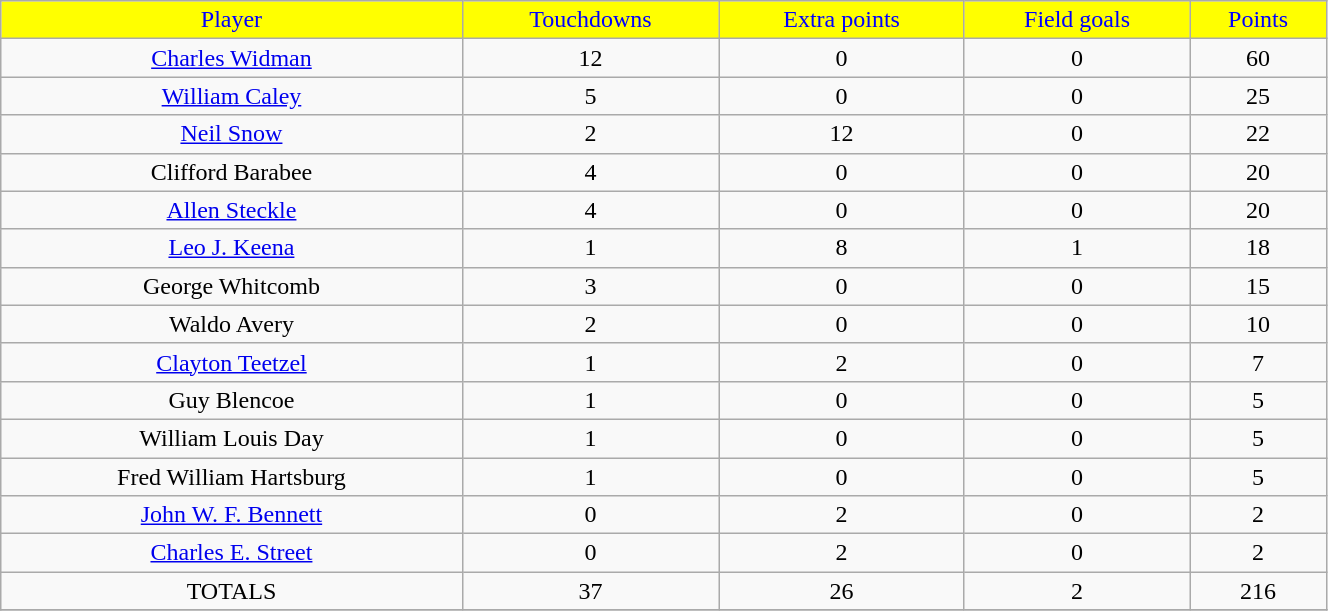<table class="wikitable" width="70%">
<tr align="center"  style="background:yellow;color:blue;">
<td>Player</td>
<td>Touchdowns</td>
<td>Extra points</td>
<td>Field goals</td>
<td>Points</td>
</tr>
<tr align="center" bgcolor="">
<td><a href='#'>Charles Widman</a></td>
<td>12</td>
<td>0</td>
<td>0</td>
<td>60</td>
</tr>
<tr align="center" bgcolor="">
<td><a href='#'>William Caley</a></td>
<td>5</td>
<td>0</td>
<td>0</td>
<td>25</td>
</tr>
<tr align="center" bgcolor="">
<td><a href='#'>Neil Snow</a></td>
<td>2</td>
<td>12</td>
<td>0</td>
<td>22</td>
</tr>
<tr align="center" bgcolor="">
<td>Clifford Barabee</td>
<td>4</td>
<td>0</td>
<td>0</td>
<td>20</td>
</tr>
<tr align="center" bgcolor="">
<td><a href='#'>Allen Steckle</a></td>
<td>4</td>
<td>0</td>
<td>0</td>
<td>20</td>
</tr>
<tr align="center" bgcolor="">
<td><a href='#'>Leo J. Keena</a></td>
<td>1</td>
<td>8</td>
<td>1</td>
<td>18</td>
</tr>
<tr align="center" bgcolor="">
<td>George Whitcomb</td>
<td>3</td>
<td>0</td>
<td>0</td>
<td>15</td>
</tr>
<tr align="center" bgcolor="">
<td>Waldo Avery</td>
<td>2</td>
<td>0</td>
<td>0</td>
<td>10</td>
</tr>
<tr align="center" bgcolor="">
<td><a href='#'>Clayton Teetzel</a></td>
<td>1</td>
<td>2</td>
<td>0</td>
<td>7</td>
</tr>
<tr align="center" bgcolor="">
<td>Guy Blencoe</td>
<td>1</td>
<td>0</td>
<td>0</td>
<td>5</td>
</tr>
<tr align="center" bgcolor="">
<td>William Louis Day</td>
<td>1</td>
<td>0</td>
<td>0</td>
<td>5</td>
</tr>
<tr align="center" bgcolor="">
<td>Fred William Hartsburg</td>
<td>1</td>
<td>0</td>
<td>0</td>
<td>5</td>
</tr>
<tr align="center" bgcolor="">
<td><a href='#'>John W. F. Bennett</a></td>
<td>0</td>
<td>2</td>
<td>0</td>
<td>2</td>
</tr>
<tr align="center" bgcolor="">
<td><a href='#'>Charles E. Street</a></td>
<td>0</td>
<td>2</td>
<td>0</td>
<td>2</td>
</tr>
<tr align="center" bgcolor="">
<td>TOTALS</td>
<td>37</td>
<td>26</td>
<td>2</td>
<td>216</td>
</tr>
<tr align="center" bgcolor="">
</tr>
</table>
